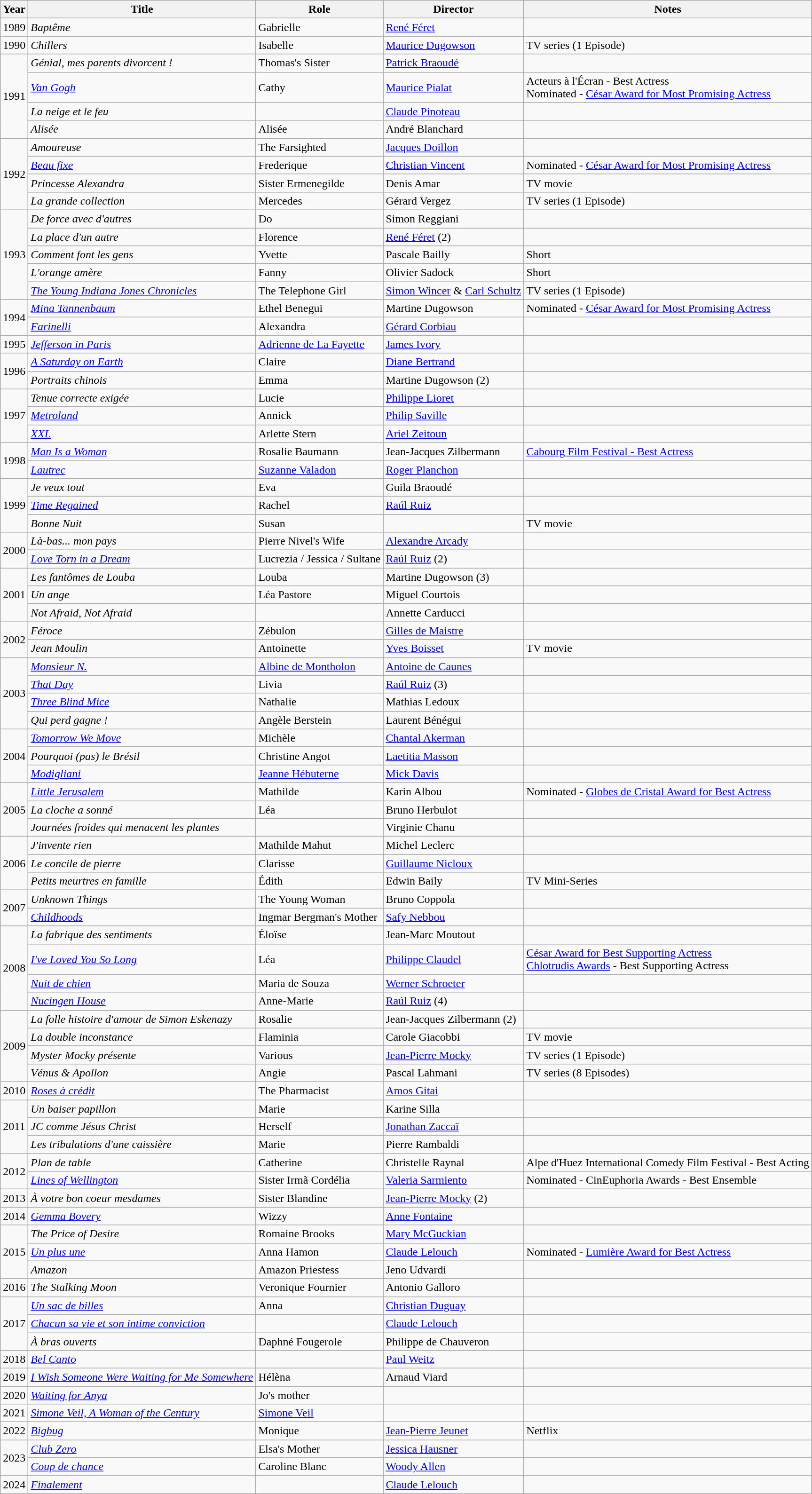<table class="wikitable">
<tr>
<th>Year</th>
<th>Title</th>
<th>Role</th>
<th>Director</th>
<th>Notes</th>
</tr>
<tr>
<td rowspan=1>1989</td>
<td><em>Baptême</em></td>
<td>Gabrielle</td>
<td><a href='#'>René Féret</a></td>
<td></td>
</tr>
<tr>
<td rowspan=1>1990</td>
<td><em>Chillers</em></td>
<td>Isabelle</td>
<td><a href='#'>Maurice Dugowson</a></td>
<td>TV series (1 Episode)</td>
</tr>
<tr>
<td rowspan=4>1991</td>
<td><em>Génial, mes parents divorcent !</em></td>
<td>Thomas's Sister</td>
<td><a href='#'>Patrick Braoudé</a></td>
<td></td>
</tr>
<tr>
<td><em><a href='#'>Van Gogh</a></em></td>
<td>Cathy</td>
<td><a href='#'>Maurice Pialat</a></td>
<td>Acteurs à l'Écran - Best Actress<br>Nominated - <a href='#'>César Award for Most Promising Actress</a></td>
</tr>
<tr>
<td><em>La neige et le feu</em></td>
<td></td>
<td><a href='#'>Claude Pinoteau</a></td>
<td></td>
</tr>
<tr>
<td><em>Alisée</em></td>
<td>Alisée</td>
<td>André Blanchard</td>
<td></td>
</tr>
<tr>
<td rowspan=4>1992</td>
<td><em>Amoureuse</em></td>
<td>The Farsighted</td>
<td><a href='#'>Jacques Doillon</a></td>
<td></td>
</tr>
<tr>
<td><em><a href='#'>Beau fixe</a></em></td>
<td>Frederique</td>
<td><a href='#'>Christian Vincent</a></td>
<td>Nominated - <a href='#'>César Award for Most Promising Actress</a></td>
</tr>
<tr>
<td><em>Princesse Alexandra</em></td>
<td>Sister Ermenegilde</td>
<td>Denis Amar</td>
<td>TV movie</td>
</tr>
<tr>
<td><em>La grande collection</em></td>
<td>Mercedes</td>
<td>Gérard Vergez</td>
<td>TV series (1 Episode)</td>
</tr>
<tr>
<td rowspan=5>1993</td>
<td><em>De force avec d'autres</em></td>
<td>Do</td>
<td>Simon Reggiani</td>
<td></td>
</tr>
<tr>
<td><em>La place d'un autre</em></td>
<td>Florence</td>
<td><a href='#'>René Féret</a> (2)</td>
<td></td>
</tr>
<tr>
<td><em>Comment font les gens</em></td>
<td>Yvette</td>
<td>Pascale Bailly</td>
<td>Short</td>
</tr>
<tr>
<td><em>L'orange amère</em></td>
<td>Fanny</td>
<td>Olivier Sadock</td>
<td>Short</td>
</tr>
<tr>
<td><em><a href='#'>The Young Indiana Jones Chronicles</a></em></td>
<td>The Telephone Girl</td>
<td><a href='#'>Simon Wincer</a> & <a href='#'>Carl Schultz</a></td>
<td>TV series (1 Episode)</td>
</tr>
<tr>
<td rowspan=2>1994</td>
<td><em><a href='#'>Mina Tannenbaum</a></em></td>
<td>Ethel Benegui</td>
<td>Martine Dugowson</td>
<td>Nominated - <a href='#'>César Award for Most Promising Actress</a></td>
</tr>
<tr>
<td><em><a href='#'>Farinelli</a></em></td>
<td>Alexandra</td>
<td><a href='#'>Gérard Corbiau</a></td>
<td></td>
</tr>
<tr>
<td rowspan=1>1995</td>
<td><em><a href='#'>Jefferson in Paris</a></em></td>
<td><a href='#'>Adrienne de La Fayette</a></td>
<td><a href='#'>James Ivory</a></td>
<td></td>
</tr>
<tr>
<td rowspan=2>1996</td>
<td><em><a href='#'>A Saturday on Earth</a></em></td>
<td>Claire</td>
<td><a href='#'>Diane Bertrand</a></td>
<td></td>
</tr>
<tr>
<td><em>Portraits chinois</em></td>
<td>Emma</td>
<td>Martine Dugowson (2)</td>
<td></td>
</tr>
<tr>
<td rowspan=3>1997</td>
<td><em>Tenue correcte exigée</em></td>
<td>Lucie</td>
<td><a href='#'>Philippe Lioret</a></td>
<td></td>
</tr>
<tr>
<td><em><a href='#'>Metroland</a></em></td>
<td>Annick</td>
<td><a href='#'>Philip Saville</a></td>
<td></td>
</tr>
<tr>
<td><em><a href='#'>XXL</a></em></td>
<td>Arlette Stern</td>
<td><a href='#'>Ariel Zeitoun</a></td>
<td></td>
</tr>
<tr>
<td rowspan=2>1998</td>
<td><em><a href='#'>Man Is a Woman</a></em></td>
<td>Rosalie Baumann</td>
<td>Jean-Jacques Zilbermann</td>
<td><a href='#'>Cabourg Film Festival - Best Actress</a></td>
</tr>
<tr>
<td><em><a href='#'>Lautrec</a></em></td>
<td><a href='#'>Suzanne Valadon</a></td>
<td><a href='#'>Roger Planchon</a></td>
<td></td>
</tr>
<tr>
<td rowspan=3>1999</td>
<td><em>Je veux tout</em></td>
<td>Eva</td>
<td>Guila Braoudé</td>
<td></td>
</tr>
<tr>
<td><em><a href='#'>Time Regained</a></em></td>
<td>Rachel</td>
<td><a href='#'>Raúl Ruiz</a></td>
<td></td>
</tr>
<tr>
<td><em>Bonne Nuit</em></td>
<td>Susan</td>
<td></td>
<td>TV movie</td>
</tr>
<tr>
<td rowspan=2>2000</td>
<td><em>Là-bas... mon pays</em></td>
<td>Pierre Nivel's Wife</td>
<td><a href='#'>Alexandre Arcady</a></td>
<td></td>
</tr>
<tr>
<td><em><a href='#'>Love Torn in a Dream</a></em></td>
<td>Lucrezia / Jessica / Sultane</td>
<td><a href='#'>Raúl Ruiz</a> (2)</td>
<td></td>
</tr>
<tr>
<td rowspan=3>2001</td>
<td><em>Les fantômes de Louba</em></td>
<td>Louba</td>
<td>Martine Dugowson (3)</td>
<td></td>
</tr>
<tr>
<td><em>Un ange</em></td>
<td>Léa Pastore</td>
<td>Miguel Courtois</td>
<td></td>
</tr>
<tr>
<td><em>Not Afraid, Not Afraid</em></td>
<td></td>
<td>Annette Carducci</td>
<td></td>
</tr>
<tr>
<td rowspan=2>2002</td>
<td><em>Féroce</em></td>
<td>Zébulon</td>
<td><a href='#'>Gilles de Maistre</a></td>
<td></td>
</tr>
<tr>
<td><em>Jean Moulin</em></td>
<td>Antoinette</td>
<td><a href='#'>Yves Boisset</a></td>
<td>TV movie</td>
</tr>
<tr>
<td rowspan=4>2003</td>
<td><em><a href='#'>Monsieur N.</a></em></td>
<td><a href='#'>Albine de Montholon</a></td>
<td><a href='#'>Antoine de Caunes</a></td>
<td></td>
</tr>
<tr>
<td><em><a href='#'>That Day</a></em></td>
<td>Livia</td>
<td><a href='#'>Raúl Ruiz</a> (3)</td>
<td></td>
</tr>
<tr>
<td><em><a href='#'>Three Blind Mice</a></em></td>
<td>Nathalie</td>
<td>Mathias Ledoux</td>
<td></td>
</tr>
<tr>
<td><em>Qui perd gagne !</em></td>
<td>Angèle Berstein</td>
<td>Laurent Bénégui</td>
<td></td>
</tr>
<tr>
<td rowspan=3>2004</td>
<td><em><a href='#'>Tomorrow We Move</a></em></td>
<td>Michèle</td>
<td><a href='#'>Chantal Akerman</a></td>
<td></td>
</tr>
<tr>
<td><em>Pourquoi (pas) le Brésil</em></td>
<td>Christine Angot</td>
<td><a href='#'>Laetitia Masson</a></td>
<td></td>
</tr>
<tr>
<td><em><a href='#'>Modigliani</a></em></td>
<td><a href='#'>Jeanne Hébuterne</a></td>
<td><a href='#'>Mick Davis</a></td>
<td></td>
</tr>
<tr>
<td rowspan=3>2005</td>
<td><em><a href='#'>Little Jerusalem</a></em></td>
<td>Mathilde</td>
<td>Karin Albou</td>
<td>Nominated - <a href='#'>Globes de Cristal Award for Best Actress</a></td>
</tr>
<tr>
<td><em>La cloche a sonné</em></td>
<td>Léa</td>
<td>Bruno Herbulot</td>
<td></td>
</tr>
<tr>
<td><em>Journées froides qui menacent les plantes</em></td>
<td></td>
<td>Virginie Chanu</td>
<td></td>
</tr>
<tr>
<td rowspan=3>2006</td>
<td><em>J'invente rien</em></td>
<td>Mathilde Mahut</td>
<td>Michel Leclerc</td>
<td></td>
</tr>
<tr>
<td><em>Le concile de pierre</em></td>
<td>Clarisse</td>
<td><a href='#'>Guillaume Nicloux</a></td>
<td></td>
</tr>
<tr>
<td><em>Petits meurtres en famille</em></td>
<td>Édith</td>
<td>Edwin Baily</td>
<td>TV Mini-Series</td>
</tr>
<tr>
<td rowspan=2>2007</td>
<td><em>Unknown Things</em></td>
<td>The Young Woman</td>
<td>Bruno Coppola</td>
<td></td>
</tr>
<tr>
<td><em><a href='#'>Childhoods</a></em></td>
<td>Ingmar Bergman's Mother</td>
<td><a href='#'>Safy Nebbou</a></td>
<td></td>
</tr>
<tr>
<td rowspan=4>2008</td>
<td><em>La fabrique des sentiments</em></td>
<td>Éloïse</td>
<td>Jean-Marc Moutout</td>
<td></td>
</tr>
<tr>
<td><em><a href='#'>I've Loved You So Long</a></em></td>
<td>Léa</td>
<td><a href='#'>Philippe Claudel</a></td>
<td><a href='#'>César Award for Best Supporting Actress</a><br><a href='#'>Chlotrudis Awards</a> - Best Supporting Actress</td>
</tr>
<tr>
<td><em><a href='#'>Nuit de chien</a></em></td>
<td>Maria de Souza</td>
<td><a href='#'>Werner Schroeter</a></td>
<td></td>
</tr>
<tr>
<td><em><a href='#'>Nucingen House</a></em></td>
<td>Anne-Marie</td>
<td><a href='#'>Raúl Ruiz</a> (4)</td>
<td></td>
</tr>
<tr>
<td rowspan=4>2009</td>
<td><em>La folle histoire d'amour de Simon Eskenazy</em></td>
<td>Rosalie</td>
<td>Jean-Jacques Zilbermann (2)</td>
<td></td>
</tr>
<tr>
<td><em>La double inconstance</em></td>
<td>Flaminia</td>
<td>Carole Giacobbi</td>
<td>TV movie</td>
</tr>
<tr>
<td><em>Myster Mocky présente</em></td>
<td>Various</td>
<td><a href='#'>Jean-Pierre Mocky</a></td>
<td>TV series (1 Episode)</td>
</tr>
<tr>
<td><em>Vénus & Apollon</em></td>
<td>Angie</td>
<td>Pascal Lahmani</td>
<td>TV series (8 Episodes)</td>
</tr>
<tr>
<td rowspan=1>2010</td>
<td><em><a href='#'>Roses à crédit</a></em></td>
<td>The Pharmacist</td>
<td><a href='#'>Amos Gitai</a></td>
<td></td>
</tr>
<tr>
<td rowspan=3>2011</td>
<td><em>Un baiser papillon</em></td>
<td>Marie</td>
<td>Karine Silla</td>
<td></td>
</tr>
<tr>
<td><em>JC comme Jésus Christ</em></td>
<td>Herself</td>
<td><a href='#'>Jonathan Zaccaï</a></td>
<td></td>
</tr>
<tr>
<td><em>Les tribulations d'une caissière</em></td>
<td>Marie</td>
<td>Pierre Rambaldi</td>
<td></td>
</tr>
<tr>
<td rowspan=2>2012</td>
<td><em>Plan de table</em></td>
<td>Catherine</td>
<td>Christelle Raynal</td>
<td>Alpe d'Huez International Comedy Film Festival - Best Acting</td>
</tr>
<tr>
<td><em><a href='#'>Lines of Wellington</a></em></td>
<td>Sister Irmã Cordélia</td>
<td><a href='#'>Valeria Sarmiento</a></td>
<td>Nominated - CinEuphoria Awards - Best Ensemble</td>
</tr>
<tr>
<td rowspan=1>2013</td>
<td><em>À votre bon coeur mesdames</em></td>
<td>Sister Blandine</td>
<td><a href='#'>Jean-Pierre Mocky</a> (2)</td>
<td></td>
</tr>
<tr>
<td rowspan=1>2014</td>
<td><em><a href='#'>Gemma Bovery</a></em></td>
<td>Wizzy</td>
<td><a href='#'>Anne Fontaine</a></td>
<td></td>
</tr>
<tr>
<td rowspan=3>2015</td>
<td><em>The Price of Desire</em></td>
<td>Romaine Brooks</td>
<td><a href='#'>Mary McGuckian</a></td>
<td></td>
</tr>
<tr>
<td><em><a href='#'>Un plus une</a></em></td>
<td>Anna Hamon</td>
<td><a href='#'>Claude Lelouch</a></td>
<td>Nominated - <a href='#'>Lumière Award for Best Actress</a></td>
</tr>
<tr>
<td><em>Amazon</em></td>
<td>Amazon Priestess</td>
<td>Jeno Udvardi</td>
<td></td>
</tr>
<tr>
<td rowspan=1>2016</td>
<td><em>The Stalking Moon</em></td>
<td>Veronique Fournier</td>
<td>Antonio Galloro</td>
<td></td>
</tr>
<tr>
<td rowspan=3>2017</td>
<td><em><a href='#'>Un sac de billes</a></em></td>
<td>Anna</td>
<td><a href='#'>Christian Duguay</a></td>
<td></td>
</tr>
<tr>
<td><em><a href='#'>Chacun sa vie et son intime conviction</a></em></td>
<td></td>
<td><a href='#'>Claude Lelouch</a></td>
<td></td>
</tr>
<tr>
<td><em>À bras ouverts</em></td>
<td>Daphné Fougerole</td>
<td>Philippe de Chauveron</td>
<td></td>
</tr>
<tr>
<td>2018</td>
<td><em><a href='#'>Bel Canto</a></em></td>
<td></td>
<td><a href='#'>Paul Weitz</a></td>
<td></td>
</tr>
<tr>
<td>2019</td>
<td><em><a href='#'>I Wish Someone Were Waiting for Me Somewhere</a></em></td>
<td>Hélèna</td>
<td>Arnaud Viard</td>
<td></td>
</tr>
<tr>
<td>2020</td>
<td><em><a href='#'>Waiting for Anya</a></em></td>
<td>Jo's mother</td>
<td></td>
<td></td>
</tr>
<tr>
<td>2021</td>
<td><em><a href='#'>Simone Veil, A Woman of the Century</a></em></td>
<td><a href='#'>Simone Veil</a></td>
<td></td>
<td></td>
</tr>
<tr>
<td>2022</td>
<td><em><a href='#'>Bigbug</a></em></td>
<td>Monique</td>
<td><a href='#'>Jean-Pierre Jeunet</a></td>
<td>Netflix</td>
</tr>
<tr>
<td rowspan=2>2023</td>
<td><em><a href='#'>Club Zero</a></em></td>
<td>Elsa's Mother</td>
<td><a href='#'>Jessica Hausner</a></td>
<td></td>
</tr>
<tr>
<td><em><a href='#'>Coup de chance</a></em></td>
<td>Caroline Blanc</td>
<td><a href='#'>Woody Allen</a></td>
<td></td>
</tr>
<tr>
<td>2024</td>
<td><em><a href='#'>Finalement</a></em></td>
<td></td>
<td><a href='#'>Claude Lelouch</a></td>
<td></td>
</tr>
</table>
